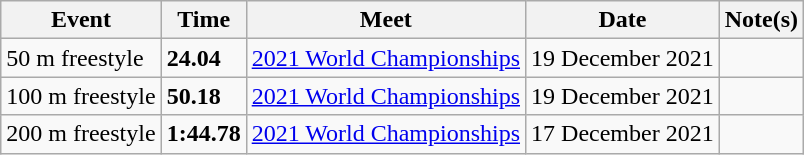<table class="wikitable">
<tr>
<th>Event</th>
<th>Time</th>
<th>Meet</th>
<th>Date</th>
<th>Note(s)</th>
</tr>
<tr>
<td>50 m freestyle</td>
<td><strong>24.04</strong></td>
<td><a href='#'>2021 World Championships</a></td>
<td>19 December 2021</td>
<td></td>
</tr>
<tr>
<td>100 m freestyle</td>
<td><strong>50.18</strong></td>
<td><a href='#'>2021 World Championships</a></td>
<td>19 December 2021</td>
<td></td>
</tr>
<tr>
<td>200 m freestyle</td>
<td><strong>1:44.78</strong></td>
<td><a href='#'>2021 World Championships</a></td>
<td>17 December 2021</td>
<td></td>
</tr>
</table>
